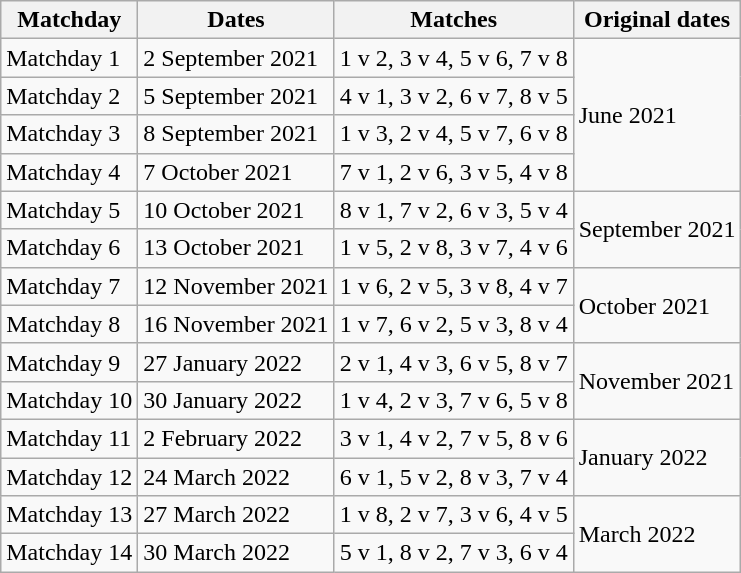<table class="wikitable">
<tr>
<th>Matchday</th>
<th>Dates</th>
<th>Matches</th>
<th>Original dates</th>
</tr>
<tr>
<td>Matchday 1</td>
<td>2 September 2021</td>
<td>1 v 2, 3 v 4, 5 v 6, 7 v 8</td>
<td rowspan="4">June 2021</td>
</tr>
<tr>
<td>Matchday 2</td>
<td>5 September 2021</td>
<td>4 v 1, 3 v 2, 6 v 7, 8 v 5</td>
</tr>
<tr>
<td>Matchday 3</td>
<td>8 September 2021</td>
<td>1 v 3, 2 v 4, 5 v 7, 6 v 8</td>
</tr>
<tr>
<td>Matchday 4</td>
<td>7 October 2021</td>
<td>7 v 1, 2 v 6, 3 v 5, 4 v 8</td>
</tr>
<tr>
<td>Matchday 5</td>
<td>10 October 2021</td>
<td>8 v 1, 7 v 2, 6 v 3, 5 v 4</td>
<td rowspan="2">September 2021</td>
</tr>
<tr>
<td>Matchday 6</td>
<td>13 October 2021</td>
<td>1 v 5, 2 v 8, 3 v 7, 4 v 6</td>
</tr>
<tr>
<td>Matchday 7</td>
<td>12 November 2021</td>
<td>1 v 6, 2 v 5, 3 v 8, 4 v 7</td>
<td rowspan="2">October 2021</td>
</tr>
<tr>
<td>Matchday 8</td>
<td>16 November 2021</td>
<td>1 v 7, 6 v 2, 5 v 3, 8 v 4</td>
</tr>
<tr>
<td>Matchday 9</td>
<td>27 January 2022</td>
<td>2 v 1, 4 v 3, 6 v 5, 8 v 7</td>
<td rowspan="2">November 2021</td>
</tr>
<tr>
<td>Matchday 10</td>
<td>30 January 2022</td>
<td>1 v 4, 2 v 3, 7 v 6, 5 v 8</td>
</tr>
<tr>
<td>Matchday 11</td>
<td>2 February 2022</td>
<td>3 v 1, 4 v 2, 7 v 5, 8 v 6</td>
<td rowspan="2">January 2022</td>
</tr>
<tr>
<td>Matchday 12</td>
<td>24 March 2022</td>
<td>6 v 1, 5 v 2, 8 v 3, 7 v 4</td>
</tr>
<tr>
<td>Matchday 13</td>
<td>27 March 2022</td>
<td>1 v 8, 2 v 7, 3 v 6, 4 v 5</td>
<td rowspan="2">March 2022</td>
</tr>
<tr>
<td>Matchday 14</td>
<td>30 March 2022</td>
<td>5 v 1, 8 v 2, 7 v 3, 6 v 4</td>
</tr>
</table>
